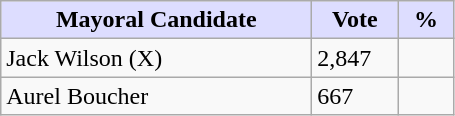<table class="wikitable">
<tr>
<th style="background:#ddf; width:200px;">Mayoral Candidate </th>
<th style="background:#ddf; width:50px;">Vote</th>
<th style="background:#ddf; width:30px;">%</th>
</tr>
<tr>
<td>Jack Wilson (X)</td>
<td>2,847</td>
<td></td>
</tr>
<tr>
<td>Aurel Boucher</td>
<td>667</td>
<td></td>
</tr>
</table>
